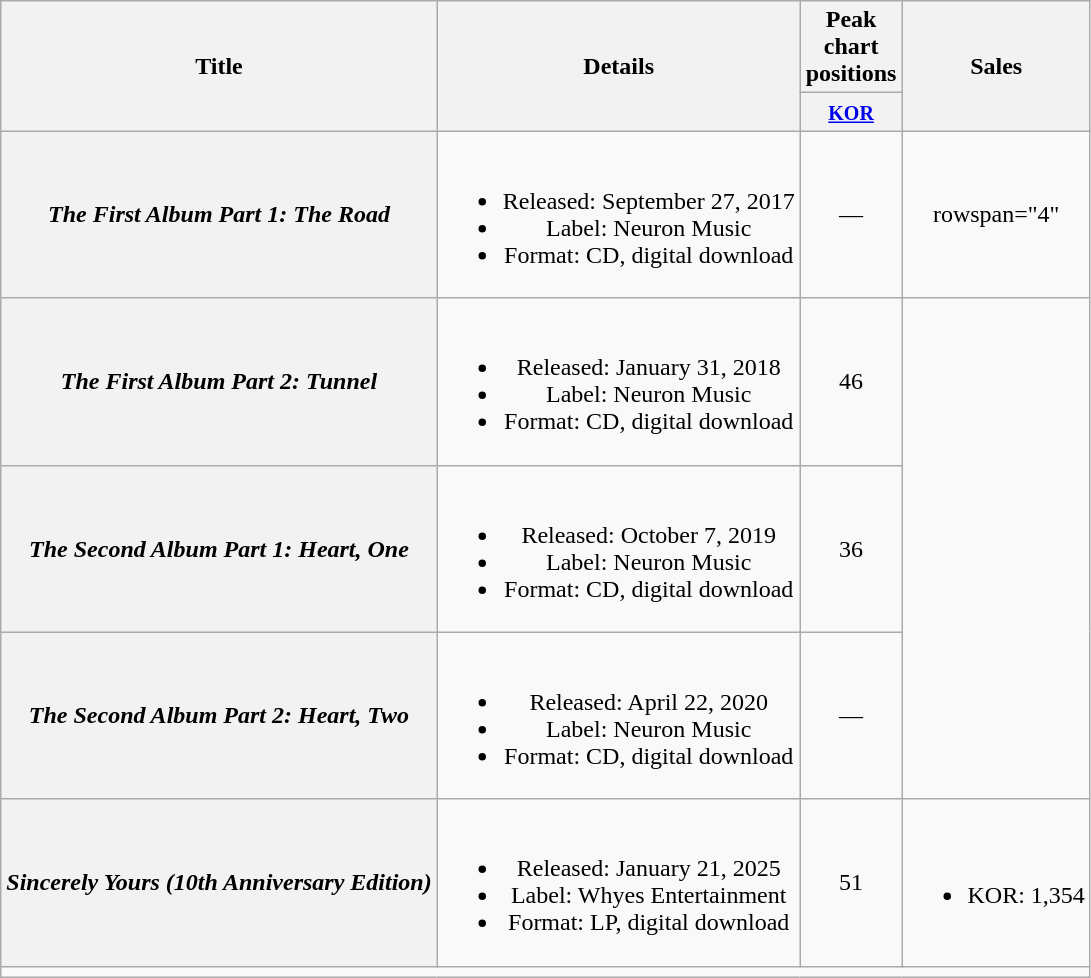<table class="wikitable plainrowheaders" style="text-align:center;">
<tr>
<th scope="col" rowspan="2">Title</th>
<th scope="col" rowspan="2">Details</th>
<th scope="col" colspan="1">Peak<br>chart<br>positions</th>
<th scope="col" rowspan="2">Sales</th>
</tr>
<tr>
<th><small><a href='#'>KOR</a></small><br></th>
</tr>
<tr>
<th scope="row"><em>The First Album Part 1: The Road</em></th>
<td><br><ul><li>Released: September 27, 2017</li><li>Label: Neuron Music</li><li>Format: CD, digital download</li></ul></td>
<td>—</td>
<td>rowspan="4" </td>
</tr>
<tr>
<th scope="row"><em>The First Album Part 2: Tunnel</em></th>
<td><br><ul><li>Released: January 31, 2018</li><li>Label: Neuron Music</li><li>Format: CD, digital download</li></ul></td>
<td>46</td>
</tr>
<tr>
<th scope="row"><em>The Second Album Part 1: Heart, One</em></th>
<td><br><ul><li>Released: October 7, 2019</li><li>Label: Neuron Music</li><li>Format: CD, digital download</li></ul></td>
<td>36</td>
</tr>
<tr>
<th scope="row"><em>The Second Album Part 2: Heart, Two</em></th>
<td><br><ul><li>Released: April 22, 2020</li><li>Label: Neuron Music</li><li>Format: CD, digital download</li></ul></td>
<td>—</td>
</tr>
<tr>
<th scope="row"><em>Sincerely Yours (10th Anniversary Edition)</em></th>
<td><br><ul><li>Released: January 21, 2025</li><li>Label: Whyes Entertainment</li><li>Format: LP, digital download</li></ul></td>
<td>51</td>
<td><br><ul><li>KOR: 1,354</li></ul></td>
</tr>
<tr>
<td colspan="4"></td>
</tr>
</table>
